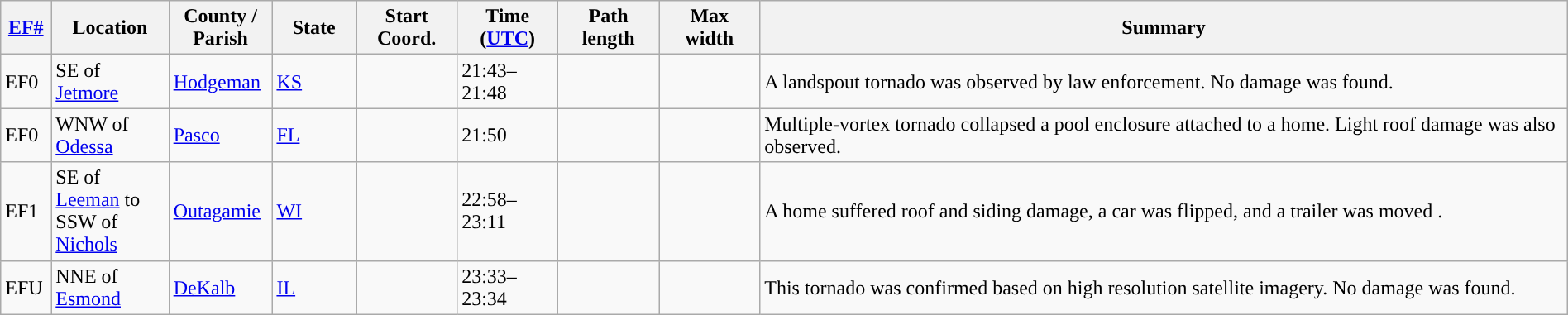<table class="wikitable sortable" style="width:100%;">
<tr>
<th scope="col"  style="width:3%; text-align:center;"><a href='#'>EF#</a></th>
<th scope="col"  style="width:7%; text-align:center;" class="unsortable">Location</th>
<th scope="col"  style="width:6%; text-align:center;" class="unsortable">County / Parish</th>
<th scope="col"  style="width:5%; text-align:center;">State</th>
<th scope="col"  style="width:6%; text-align:center;">Start Coord.</th>
<th scope="col"  style="width:6%; text-align:center;">Time (<a href='#'>UTC</a>)</th>
<th scope="col"  style="width:6%; text-align:center;">Path length</th>
<th scope="col"  style="width:6%; text-align:center;">Max width</th>
<th scope="col" class="unsortable" style="width:48%; text-align:center;">Summary</th>
</tr>
<tr>
<td>EF0</td>
<td>SE of <a href='#'>Jetmore</a></td>
<td><a href='#'>Hodgeman</a></td>
<td><a href='#'>KS</a></td>
<td></td>
<td>21:43–21:48</td>
<td></td>
<td></td>
<td>A landspout tornado was observed by law enforcement. No damage was found.</td>
</tr>
<tr>
<td>EF0</td>
<td>WNW of <a href='#'>Odessa</a></td>
<td><a href='#'>Pasco</a></td>
<td><a href='#'>FL</a></td>
<td></td>
<td>21:50</td>
<td></td>
<td></td>
<td>Multiple-vortex tornado collapsed a pool enclosure attached to a home. Light roof damage was also observed.</td>
</tr>
<tr>
<td>EF1</td>
<td>SE of <a href='#'>Leeman</a> to SSW of <a href='#'>Nichols</a></td>
<td><a href='#'>Outagamie</a></td>
<td><a href='#'>WI</a></td>
<td></td>
<td>22:58–23:11</td>
<td></td>
<td></td>
<td>A home suffered roof and siding damage, a car was flipped, and a  trailer was moved .</td>
</tr>
<tr>
<td>EFU</td>
<td>NNE of <a href='#'>Esmond</a></td>
<td><a href='#'>DeKalb</a></td>
<td><a href='#'>IL</a></td>
<td></td>
<td>23:33–23:34</td>
<td></td>
<td></td>
<td>This tornado was confirmed based on high resolution satellite imagery. No damage was found.</td>
</tr>
</table>
